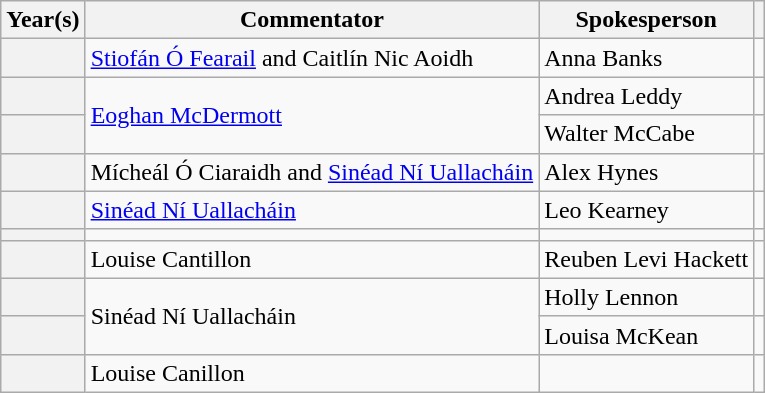<table class="wikitable sortable plainrowheaders" text-align: left; width: 500px;">
<tr>
<th>Year(s)</th>
<th>Commentator</th>
<th>Spokesperson</th>
<th class="unsortable"></th>
</tr>
<tr>
<th scope="row"></th>
<td><a href='#'>Stiofán Ó Fearail</a> and Caitlín Nic Aoidh</td>
<td>Anna Banks</td>
<td></td>
</tr>
<tr>
<th scope="row"></th>
<td rowspan="2"><a href='#'>Eoghan McDermott</a></td>
<td>Andrea Leddy</td>
<td></td>
</tr>
<tr>
<th scope="row"></th>
<td>Walter McCabe</td>
<td></td>
</tr>
<tr>
<th scope="row"></th>
<td>Mícheál Ó Ciaraidh and <a href='#'>Sinéad Ní Uallacháin</a></td>
<td>Alex Hynes</td>
<td></td>
</tr>
<tr>
<th scope="row"></th>
<td><a href='#'>Sinéad Ní Uallacháin</a></td>
<td>Leo Kearney</td>
<td></td>
</tr>
<tr>
<th scope="row"></th>
<td></td>
<td></td>
<td></td>
</tr>
<tr>
<th scope="row"></th>
<td>Louise Cantillon</td>
<td>Reuben Levi Hackett</td>
<td></td>
</tr>
<tr>
<th scope="row"></th>
<td rowspan="2">Sinéad Ní Uallacháin</td>
<td>Holly Lennon</td>
<td></td>
</tr>
<tr>
<th scope="row"></th>
<td>Louisa McKean</td>
<td></td>
</tr>
<tr>
<th scope="row"></th>
<td>Louise Canillon</td>
<td></td>
<td></td>
</tr>
</table>
